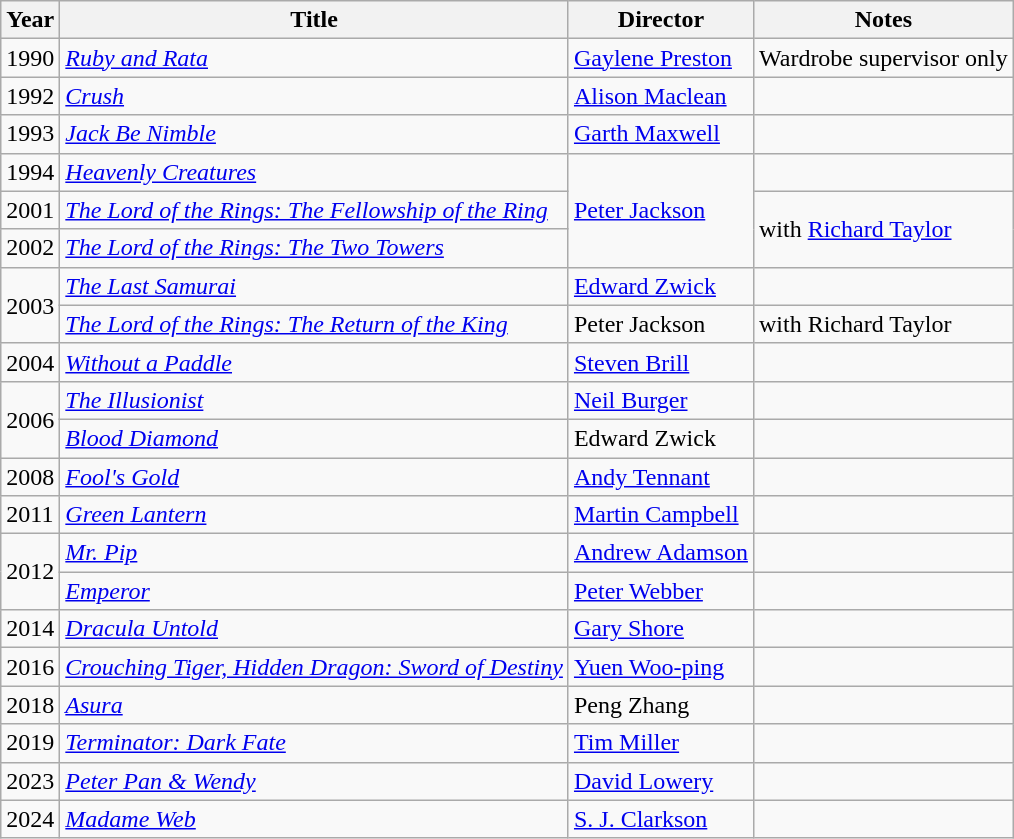<table class="wikitable sortable">
<tr>
<th>Year</th>
<th>Title</th>
<th>Director</th>
<th>Notes</th>
</tr>
<tr>
<td>1990</td>
<td><em><a href='#'>Ruby and Rata</a></em></td>
<td><a href='#'>Gaylene Preston</a></td>
<td>Wardrobe supervisor only</td>
</tr>
<tr>
<td>1992</td>
<td><em><a href='#'>Crush</a></em></td>
<td><a href='#'>Alison Maclean</a></td>
<td></td>
</tr>
<tr>
<td>1993</td>
<td><em><a href='#'>Jack Be Nimble</a></em></td>
<td><a href='#'>Garth Maxwell</a></td>
<td></td>
</tr>
<tr>
<td>1994</td>
<td><em><a href='#'>Heavenly Creatures</a></em></td>
<td rowspan="3"><a href='#'>Peter Jackson</a></td>
<td></td>
</tr>
<tr>
<td>2001</td>
<td><em><a href='#'>The Lord of the Rings: The Fellowship of the Ring</a></em></td>
<td rowspan="2">with <a href='#'>Richard Taylor</a></td>
</tr>
<tr>
<td>2002</td>
<td><em><a href='#'>The Lord of the Rings: The Two Towers</a></em></td>
</tr>
<tr>
<td rowspan="2">2003</td>
<td><em><a href='#'>The Last Samurai</a></em></td>
<td><a href='#'>Edward Zwick</a></td>
<td></td>
</tr>
<tr>
<td><em><a href='#'>The Lord of the Rings: The Return of the King</a></em></td>
<td>Peter Jackson</td>
<td>with Richard Taylor</td>
</tr>
<tr>
<td>2004</td>
<td><em><a href='#'>Without a Paddle</a></em></td>
<td><a href='#'>Steven Brill</a></td>
<td></td>
</tr>
<tr>
<td rowspan="2">2006</td>
<td><em><a href='#'>The Illusionist</a></em></td>
<td><a href='#'>Neil Burger</a></td>
<td></td>
</tr>
<tr>
<td><em><a href='#'>Blood Diamond</a></em></td>
<td>Edward Zwick</td>
<td></td>
</tr>
<tr>
<td>2008</td>
<td><em><a href='#'>Fool's Gold</a></em></td>
<td><a href='#'>Andy Tennant</a></td>
<td></td>
</tr>
<tr>
<td>2011</td>
<td><em><a href='#'>Green Lantern</a></em></td>
<td><a href='#'>Martin Campbell</a></td>
<td></td>
</tr>
<tr>
<td rowspan="2">2012</td>
<td><em><a href='#'>Mr. Pip</a></em></td>
<td><a href='#'>Andrew Adamson</a></td>
<td></td>
</tr>
<tr>
<td><em><a href='#'>Emperor</a></em></td>
<td><a href='#'>Peter Webber</a></td>
<td></td>
</tr>
<tr>
<td>2014</td>
<td><em><a href='#'>Dracula Untold</a></em></td>
<td><a href='#'>Gary Shore</a></td>
<td></td>
</tr>
<tr>
<td>2016</td>
<td><em><a href='#'>Crouching Tiger, Hidden Dragon: Sword of Destiny</a></em></td>
<td><a href='#'>Yuen Woo-ping</a></td>
<td></td>
</tr>
<tr>
<td>2018</td>
<td><em><a href='#'>Asura</a></em></td>
<td>Peng Zhang</td>
<td></td>
</tr>
<tr>
<td>2019</td>
<td><em><a href='#'>Terminator: Dark Fate</a></em></td>
<td><a href='#'>Tim Miller</a></td>
<td></td>
</tr>
<tr>
<td>2023</td>
<td><em><a href='#'>Peter Pan & Wendy</a></em></td>
<td><a href='#'>David Lowery</a></td>
<td></td>
</tr>
<tr>
<td>2024</td>
<td><em><a href='#'>Madame Web</a></em></td>
<td><a href='#'>S. J. Clarkson</a></td>
<td></td>
</tr>
</table>
